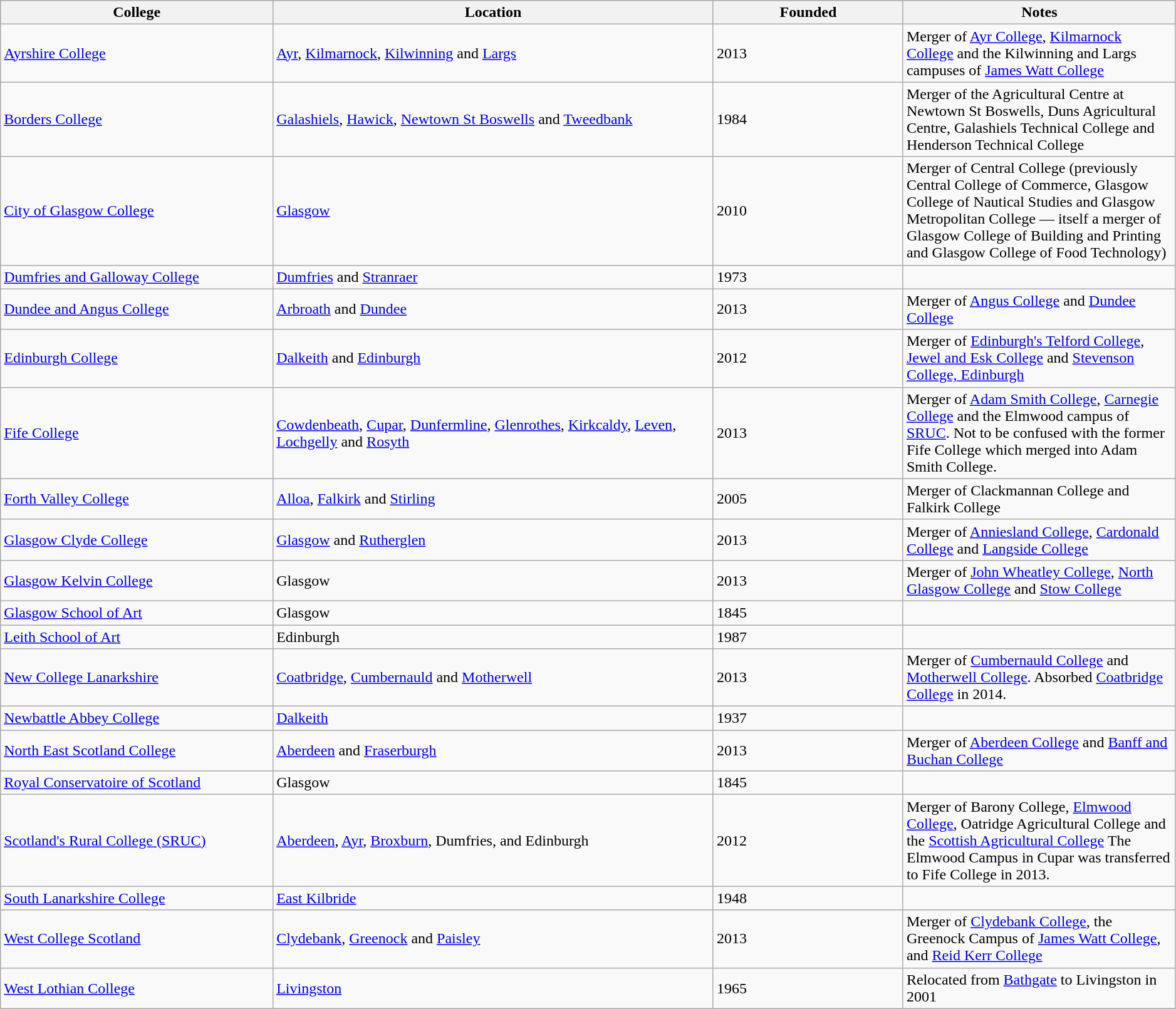<table class="wikitable sortable" width="99%">
<tr bgcolor=cccccc>
<th width="90">College</th>
<th width="150">Location</th>
<th width="30">Founded</th>
<th width="90">Notes</th>
</tr>
<tr>
<td><a href='#'>Ayrshire College</a></td>
<td><a href='#'>Ayr</a>, <a href='#'>Kilmarnock</a>, <a href='#'>Kilwinning</a> and <a href='#'>Largs</a></td>
<td>2013</td>
<td>Merger of <a href='#'>Ayr College</a>, <a href='#'>Kilmarnock College</a> and the Kilwinning and Largs campuses of <a href='#'>James Watt College</a></td>
</tr>
<tr>
<td><a href='#'>Borders College</a></td>
<td><a href='#'>Galashiels</a>, <a href='#'>Hawick</a>, <a href='#'>Newtown St Boswells</a> and <a href='#'>Tweedbank</a></td>
<td>1984</td>
<td>Merger of the Agricultural Centre at Newtown St Boswells, Duns Agricultural Centre, Galashiels Technical College and Henderson Technical College</td>
</tr>
<tr>
<td><a href='#'>City of Glasgow College</a></td>
<td><a href='#'>Glasgow</a></td>
<td>2010</td>
<td>Merger of Central College (previously Central College of Commerce, Glasgow College of Nautical Studies and Glasgow Metropolitan College — itself a merger of Glasgow College of Building and Printing and Glasgow College of Food Technology)</td>
</tr>
<tr>
<td><a href='#'>Dumfries and Galloway College</a></td>
<td><a href='#'>Dumfries</a> and <a href='#'>Stranraer</a></td>
<td>1973</td>
<td></td>
</tr>
<tr>
<td><a href='#'>Dundee and Angus College</a></td>
<td><a href='#'>Arbroath</a> and <a href='#'>Dundee</a></td>
<td>2013</td>
<td>Merger of <a href='#'>Angus College</a> and <a href='#'>Dundee College</a></td>
</tr>
<tr>
<td><a href='#'>Edinburgh College</a></td>
<td><a href='#'>Dalkeith</a> and <a href='#'>Edinburgh</a></td>
<td>2012</td>
<td>Merger of <a href='#'>Edinburgh's Telford College</a>, <a href='#'>Jewel and Esk College</a> and <a href='#'>Stevenson College, Edinburgh</a></td>
</tr>
<tr>
<td><a href='#'>Fife College</a></td>
<td><a href='#'>Cowdenbeath</a>, <a href='#'>Cupar</a>, <a href='#'>Dunfermline</a>, <a href='#'>Glenrothes</a>, <a href='#'>Kirkcaldy</a>, <a href='#'>Leven</a>, <a href='#'>Lochgelly</a> and <a href='#'>Rosyth</a></td>
<td>2013</td>
<td>Merger of <a href='#'>Adam Smith College</a>, <a href='#'>Carnegie College</a> and the Elmwood campus of <a href='#'>SRUC</a>. Not to be confused with the former Fife College which merged into Adam Smith College.</td>
</tr>
<tr>
<td><a href='#'>Forth Valley College</a></td>
<td><a href='#'>Alloa</a>, <a href='#'>Falkirk</a> and <a href='#'>Stirling</a></td>
<td>2005</td>
<td>Merger of Clackmannan College and Falkirk College</td>
</tr>
<tr>
<td><a href='#'>Glasgow Clyde College</a></td>
<td><a href='#'>Glasgow</a> and <a href='#'>Rutherglen</a></td>
<td>2013</td>
<td>Merger of <a href='#'>Anniesland College</a>, <a href='#'>Cardonald College</a> and <a href='#'>Langside College</a></td>
</tr>
<tr>
<td><a href='#'>Glasgow Kelvin College</a></td>
<td>Glasgow</td>
<td>2013</td>
<td>Merger of <a href='#'>John Wheatley College</a>, <a href='#'>North Glasgow College</a>  and <a href='#'>Stow College</a></td>
</tr>
<tr>
<td><a href='#'>Glasgow School of Art</a></td>
<td>Glasgow</td>
<td>1845</td>
<td></td>
</tr>
<tr>
<td><a href='#'>Leith School of Art</a></td>
<td>Edinburgh</td>
<td>1987</td>
<td></td>
</tr>
<tr>
<td><a href='#'>New College Lanarkshire</a></td>
<td><a href='#'>Coatbridge</a>, <a href='#'>Cumbernauld</a> and <a href='#'>Motherwell</a></td>
<td>2013</td>
<td>Merger of <a href='#'>Cumbernauld College</a> and <a href='#'>Motherwell College</a>. Absorbed <a href='#'>Coatbridge College</a> in 2014.</td>
</tr>
<tr>
<td><a href='#'>Newbattle Abbey College</a></td>
<td><a href='#'>Dalkeith</a></td>
<td>1937</td>
<td></td>
</tr>
<tr>
<td><a href='#'>North East Scotland College</a></td>
<td><a href='#'>Aberdeen</a> and  <a href='#'>Fraserburgh</a></td>
<td>2013</td>
<td>Merger of <a href='#'>Aberdeen College</a> and <a href='#'>Banff and Buchan College</a></td>
</tr>
<tr>
<td><a href='#'>Royal Conservatoire of Scotland</a></td>
<td>Glasgow</td>
<td>1845</td>
<td></td>
</tr>
<tr>
<td><a href='#'>Scotland's Rural College (SRUC)</a></td>
<td><a href='#'>Aberdeen</a>, <a href='#'>Ayr</a>, <a href='#'>Broxburn</a>, Dumfries, and Edinburgh</td>
<td>2012</td>
<td>Merger of Barony College, <a href='#'>Elmwood College</a>, Oatridge Agricultural College and the <a href='#'>Scottish Agricultural College</a> The Elmwood Campus in Cupar was transferred to Fife College in 2013.</td>
</tr>
<tr>
<td><a href='#'>South Lanarkshire College</a></td>
<td><a href='#'>East Kilbride</a></td>
<td>1948</td>
<td></td>
</tr>
<tr>
<td><a href='#'>West College Scotland</a></td>
<td><a href='#'>Clydebank</a>, <a href='#'>Greenock</a> and <a href='#'>Paisley</a></td>
<td>2013</td>
<td>Merger of  <a href='#'>Clydebank College</a>, the Greenock Campus of <a href='#'>James Watt College</a>, and <a href='#'>Reid Kerr College</a></td>
</tr>
<tr>
<td><a href='#'>West Lothian College</a></td>
<td><a href='#'>Livingston</a></td>
<td>1965</td>
<td>Relocated from <a href='#'>Bathgate</a> to Livingston in 2001</td>
</tr>
</table>
